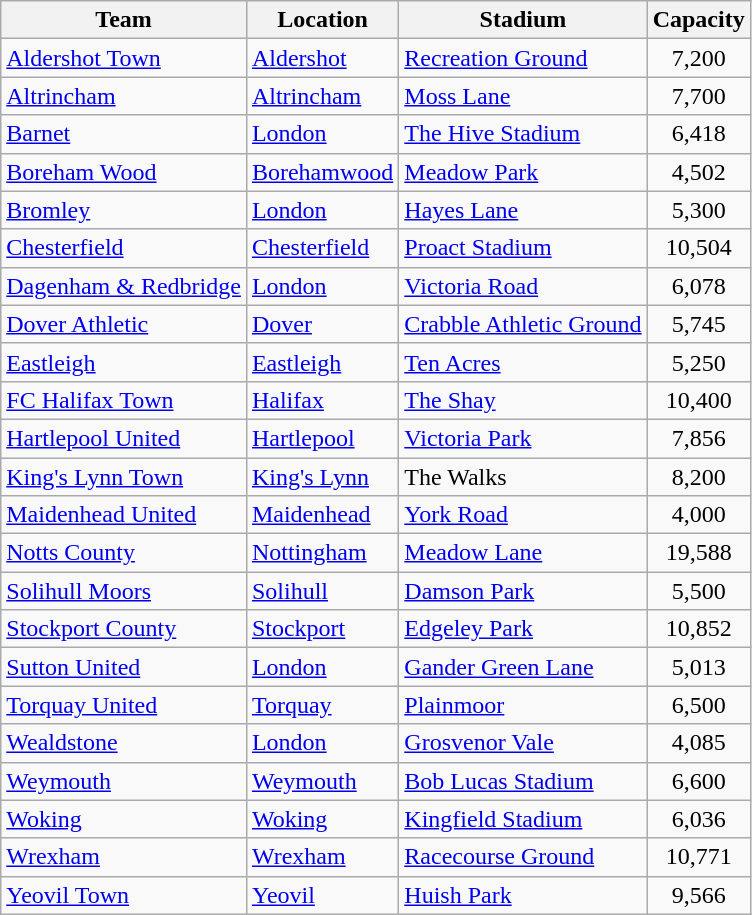<table class="wikitable sortable">
<tr>
<th>Team</th>
<th>Location</th>
<th>Stadium</th>
<th>Capacity</th>
</tr>
<tr>
<td><a href='#'>Aldershot Town</a></td>
<td><a href='#'>Aldershot</a></td>
<td><a href='#'>Recreation Ground</a></td>
<td align="center">7,200</td>
</tr>
<tr>
<td><a href='#'>Altrincham</a></td>
<td><a href='#'>Altrincham</a></td>
<td><a href='#'>Moss Lane</a></td>
<td align="center">7,700</td>
</tr>
<tr>
<td><a href='#'>Barnet</a></td>
<td><a href='#'>London</a> </td>
<td><a href='#'>The Hive Stadium</a></td>
<td align="center">6,418</td>
</tr>
<tr>
<td><a href='#'>Boreham Wood</a></td>
<td><a href='#'>Borehamwood</a></td>
<td><a href='#'>Meadow Park</a></td>
<td align="center">4,502</td>
</tr>
<tr>
<td><a href='#'>Bromley</a></td>
<td><a href='#'>London</a> </td>
<td><a href='#'>Hayes Lane</a></td>
<td align="center">5,300</td>
</tr>
<tr>
<td><a href='#'>Chesterfield</a></td>
<td><a href='#'>Chesterfield</a></td>
<td><a href='#'>Proact Stadium</a></td>
<td align="center">10,504</td>
</tr>
<tr>
<td><a href='#'>Dagenham & Redbridge</a></td>
<td><a href='#'>London</a> </td>
<td><a href='#'>Victoria Road</a></td>
<td align="center">6,078</td>
</tr>
<tr>
<td><a href='#'>Dover Athletic</a></td>
<td><a href='#'>Dover</a></td>
<td><a href='#'>Crabble Athletic Ground</a></td>
<td align="center">5,745</td>
</tr>
<tr>
<td><a href='#'>Eastleigh</a></td>
<td><a href='#'>Eastleigh</a></td>
<td><a href='#'>Ten Acres</a></td>
<td align="center">5,250</td>
</tr>
<tr>
<td><a href='#'>FC Halifax Town</a></td>
<td><a href='#'>Halifax</a></td>
<td><a href='#'>The Shay</a></td>
<td align="center">10,400</td>
</tr>
<tr>
<td><a href='#'>Hartlepool United</a></td>
<td><a href='#'>Hartlepool</a></td>
<td><a href='#'>Victoria Park</a></td>
<td align="center">7,856</td>
</tr>
<tr>
<td><a href='#'>King's Lynn Town</a></td>
<td><a href='#'>King's Lynn</a></td>
<td>The Walks</td>
<td align="center">8,200</td>
</tr>
<tr>
<td><a href='#'>Maidenhead United</a></td>
<td><a href='#'>Maidenhead</a></td>
<td><a href='#'>York Road</a></td>
<td align="center">4,000</td>
</tr>
<tr>
<td><a href='#'>Notts County</a></td>
<td><a href='#'>Nottingham</a></td>
<td><a href='#'>Meadow Lane</a></td>
<td align="center">19,588</td>
</tr>
<tr>
<td><a href='#'>Solihull Moors</a></td>
<td><a href='#'>Solihull</a></td>
<td><a href='#'>Damson Park</a></td>
<td align="center">5,500</td>
</tr>
<tr>
<td><a href='#'>Stockport County</a></td>
<td><a href='#'>Stockport</a></td>
<td><a href='#'>Edgeley Park</a></td>
<td align="center">10,852</td>
</tr>
<tr>
<td><a href='#'>Sutton United</a></td>
<td><a href='#'>London</a> </td>
<td><a href='#'>Gander Green Lane</a></td>
<td align="center">5,013</td>
</tr>
<tr>
<td><a href='#'>Torquay United</a></td>
<td><a href='#'>Torquay</a></td>
<td><a href='#'>Plainmoor</a></td>
<td align="center">6,500</td>
</tr>
<tr>
<td><a href='#'>Wealdstone</a></td>
<td><a href='#'>London</a> </td>
<td><a href='#'>Grosvenor Vale</a></td>
<td align="center">4,085</td>
</tr>
<tr>
<td><a href='#'>Weymouth</a></td>
<td><a href='#'>Weymouth</a></td>
<td><a href='#'>Bob Lucas Stadium</a></td>
<td align="center">6,600</td>
</tr>
<tr>
<td><a href='#'>Woking</a></td>
<td><a href='#'>Woking</a></td>
<td><a href='#'>Kingfield Stadium</a></td>
<td align="center">6,036</td>
</tr>
<tr>
<td><a href='#'>Wrexham</a></td>
<td><a href='#'>Wrexham</a></td>
<td><a href='#'>Racecourse Ground</a></td>
<td align="center">10,771</td>
</tr>
<tr>
<td><a href='#'>Yeovil Town</a></td>
<td><a href='#'>Yeovil</a></td>
<td><a href='#'>Huish Park</a></td>
<td align="center">9,566</td>
</tr>
</table>
